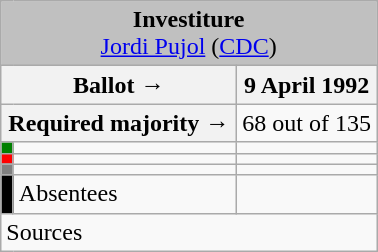<table class="wikitable" style="text-align:center;">
<tr>
<td colspan="3" align="center" bgcolor="#C0C0C0"><strong>Investiture</strong><br><a href='#'>Jordi Pujol</a> (<a href='#'>CDC</a>)</td>
</tr>
<tr>
<th colspan="2" width="150px">Ballot →</th>
<th>9 April 1992</th>
</tr>
<tr>
<th colspan="2">Required majority →</th>
<td>68 out of 135 </td>
</tr>
<tr>
<th width="1px" style="background:green;"></th>
<td align="left"></td>
<td></td>
</tr>
<tr>
<th style="background:red;"></th>
<td align="left"></td>
<td></td>
</tr>
<tr>
<th style="background:gray;"></th>
<td align="left"></td>
<td></td>
</tr>
<tr>
<th style="background:black;"></th>
<td align="left"><span>Absentees</span></td>
<td></td>
</tr>
<tr>
<td align="left" colspan="3">Sources</td>
</tr>
</table>
